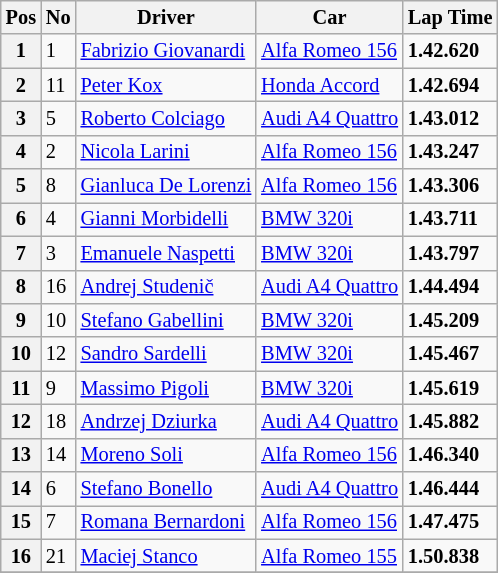<table class="wikitable" style="font-size: 85%;">
<tr>
<th>Pos</th>
<th>No</th>
<th>Driver</th>
<th>Car</th>
<th>Lap Time</th>
</tr>
<tr>
<th>1</th>
<td>1</td>
<td> <a href='#'>Fabrizio Giovanardi</a></td>
<td><a href='#'>Alfa Romeo 156</a></td>
<td><strong>1.42.620</strong></td>
</tr>
<tr>
<th>2</th>
<td>11</td>
<td> <a href='#'>Peter Kox</a></td>
<td><a href='#'>Honda Accord</a></td>
<td><strong>1.42.694</strong></td>
</tr>
<tr>
<th>3</th>
<td>5</td>
<td> <a href='#'>Roberto Colciago</a></td>
<td><a href='#'>Audi A4 Quattro</a></td>
<td><strong>1.43.012</strong></td>
</tr>
<tr>
<th>4</th>
<td>2</td>
<td> <a href='#'>Nicola Larini</a></td>
<td><a href='#'>Alfa Romeo 156</a></td>
<td><strong>1.43.247</strong></td>
</tr>
<tr>
<th>5</th>
<td>8</td>
<td> <a href='#'>Gianluca De Lorenzi</a></td>
<td><a href='#'>Alfa Romeo 156</a></td>
<td><strong>1.43.306</strong></td>
</tr>
<tr>
<th>6</th>
<td>4</td>
<td> <a href='#'>Gianni Morbidelli</a></td>
<td><a href='#'>BMW 320i</a></td>
<td><strong>1.43.711</strong></td>
</tr>
<tr>
<th>7</th>
<td>3</td>
<td> <a href='#'>Emanuele Naspetti</a></td>
<td><a href='#'>BMW 320i</a></td>
<td><strong>1.43.797</strong></td>
</tr>
<tr>
<th>8</th>
<td>16</td>
<td> <a href='#'>Andrej Studenič</a></td>
<td><a href='#'>Audi A4 Quattro</a></td>
<td><strong>1.44.494</strong></td>
</tr>
<tr>
<th>9</th>
<td>10</td>
<td> <a href='#'>Stefano Gabellini</a></td>
<td><a href='#'>BMW 320i</a></td>
<td><strong>1.45.209</strong></td>
</tr>
<tr>
<th>10</th>
<td>12</td>
<td> <a href='#'>Sandro Sardelli</a></td>
<td><a href='#'>BMW 320i</a></td>
<td><strong>1.45.467</strong></td>
</tr>
<tr>
<th>11</th>
<td>9</td>
<td> <a href='#'>Massimo Pigoli</a></td>
<td><a href='#'>BMW 320i</a></td>
<td><strong>1.45.619</strong></td>
</tr>
<tr>
<th>12</th>
<td>18</td>
<td> <a href='#'>Andrzej Dziurka</a></td>
<td><a href='#'>Audi A4 Quattro</a></td>
<td><strong>1.45.882</strong></td>
</tr>
<tr>
<th>13</th>
<td>14</td>
<td> <a href='#'>Moreno Soli</a></td>
<td><a href='#'>Alfa Romeo 156</a></td>
<td><strong>1.46.340</strong></td>
</tr>
<tr>
<th>14</th>
<td>6</td>
<td> <a href='#'>Stefano Bonello</a></td>
<td><a href='#'>Audi A4 Quattro</a></td>
<td><strong>1.46.444</strong></td>
</tr>
<tr>
<th>15</th>
<td>7</td>
<td> <a href='#'>Romana Bernardoni</a></td>
<td><a href='#'>Alfa Romeo 156</a></td>
<td><strong>1.47.475</strong></td>
</tr>
<tr>
<th>16</th>
<td>21</td>
<td> <a href='#'>Maciej Stanco</a></td>
<td><a href='#'>Alfa Romeo 155</a></td>
<td><strong>1.50.838</strong></td>
</tr>
<tr>
</tr>
</table>
